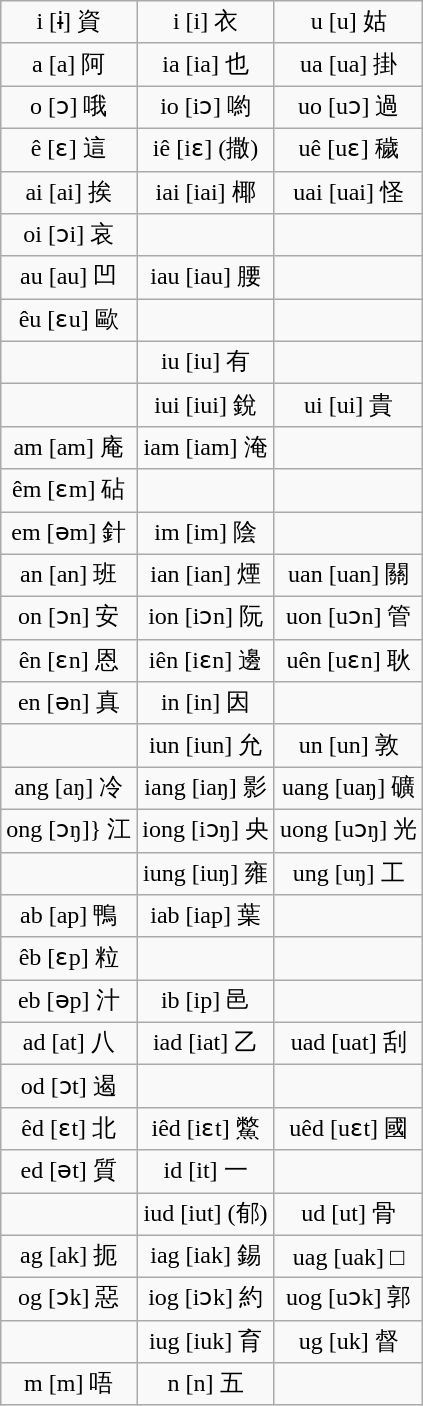<table class="wikitable" style="text-align:center;">
<tr>
<td>i [ɨ] 資</td>
<td>i [i] 衣</td>
<td>u [u] 姑</td>
</tr>
<tr>
<td>a [a] 阿</td>
<td>ia [ia] 也</td>
<td>ua [ua] 掛</td>
</tr>
<tr>
<td>o [ɔ] 哦</td>
<td>io [iɔ] 喲</td>
<td>uo [uɔ] 過</td>
</tr>
<tr>
<td>ê [ɛ] 這</td>
<td>iê [iɛ] (撒)</td>
<td>uê [uɛ] 穢</td>
</tr>
<tr>
<td>ai [ai] 挨</td>
<td>iai [iai] 椰</td>
<td>uai [uai] 怪</td>
</tr>
<tr>
<td>oi [ɔi] 哀</td>
<td></td>
<td></td>
</tr>
<tr>
<td>au [au] 凹</td>
<td>iau [iau] 腰</td>
<td></td>
</tr>
<tr>
<td>êu [ɛu] 歐</td>
<td></td>
<td></td>
</tr>
<tr>
<td></td>
<td>iu [iu] 有</td>
<td></td>
</tr>
<tr>
<td></td>
<td>iui [iui] 銳</td>
<td>ui [ui] 貴</td>
</tr>
<tr>
<td>am [am] 庵</td>
<td>iam [iam] 淹</td>
<td></td>
</tr>
<tr>
<td>êm [ɛm] 砧</td>
<td></td>
<td></td>
</tr>
<tr>
<td>em [əm] 針</td>
<td>im [im] 陰</td>
<td></td>
</tr>
<tr>
<td>an [an] 班</td>
<td>ian [ian] 煙</td>
<td>uan [uan] 關</td>
</tr>
<tr>
<td>on [ɔn] 安</td>
<td>ion [iɔn] 阮</td>
<td>uon [uɔn] 管</td>
</tr>
<tr>
<td>ên [ɛn] 恩</td>
<td>iên [iɛn] 邊</td>
<td>uên [uɛn] 耿</td>
</tr>
<tr>
<td>en [ən] 真</td>
<td>in [in] 因</td>
<td></td>
</tr>
<tr>
<td></td>
<td>iun [iun] 允</td>
<td>un [un] 敦</td>
</tr>
<tr>
<td>ang [aŋ] 冷</td>
<td>iang [iaŋ] 影</td>
<td>uang [uaŋ] 礦</td>
</tr>
<tr>
<td>ong [ɔŋ]} 江</td>
<td>iong [iɔŋ] 央</td>
<td>uong [uɔŋ] 光</td>
</tr>
<tr>
<td></td>
<td>iung [iuŋ] 雍</td>
<td>ung [uŋ] 工</td>
</tr>
<tr>
<td>ab [ap] 鴨</td>
<td>iab [iap] 葉</td>
<td></td>
</tr>
<tr>
<td>êb [ɛp] 粒</td>
<td></td>
<td></td>
</tr>
<tr>
<td>eb [əp] 汁</td>
<td>ib [ip] 邑</td>
<td></td>
</tr>
<tr>
<td>ad [at] 八</td>
<td>iad [iat] 乙</td>
<td>uad [uat] 刮</td>
</tr>
<tr>
<td>od [ɔt] 遏</td>
<td></td>
<td></td>
</tr>
<tr>
<td>êd [ɛt] 北</td>
<td>iêd [iɛt] 鱉</td>
<td>uêd [uɛt] 國</td>
</tr>
<tr>
<td>ed [ət] 質</td>
<td>id [it] 一</td>
<td></td>
</tr>
<tr>
<td></td>
<td>iud [iut] (郁)</td>
<td>ud [ut] 骨</td>
</tr>
<tr>
<td>ag [ak] 扼</td>
<td>iag [iak] 錫</td>
<td>uag [uak] □</td>
</tr>
<tr>
<td>og [ɔk] 惡</td>
<td>iog [iɔk] 約</td>
<td>uog [uɔk] 郭</td>
</tr>
<tr>
<td></td>
<td>iug [iuk] 育</td>
<td>ug [uk] 督</td>
</tr>
<tr>
<td>m [m] 唔</td>
<td>n [n] 五</td>
<td></td>
</tr>
</table>
